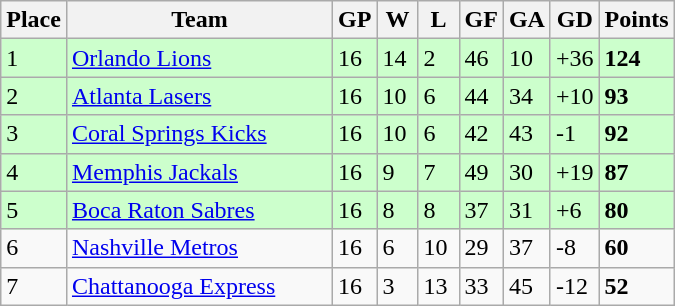<table class="wikitable">
<tr>
<th>Place</th>
<th width="170">Team</th>
<th width="20">GP</th>
<th width="20">W</th>
<th width="20">L</th>
<th width="20">GF</th>
<th width="20">GA</th>
<th width="25">GD</th>
<th>Points</th>
</tr>
<tr bgcolor=#ccffcc>
<td>1</td>
<td><a href='#'>Orlando Lions</a></td>
<td>16</td>
<td>14</td>
<td>2</td>
<td>46</td>
<td>10</td>
<td>+36</td>
<td><strong>124</strong></td>
</tr>
<tr bgcolor=#ccffcc>
<td>2</td>
<td><a href='#'>Atlanta Lasers</a></td>
<td>16</td>
<td>10</td>
<td>6</td>
<td>44</td>
<td>34</td>
<td>+10</td>
<td><strong>93</strong></td>
</tr>
<tr bgcolor=#ccffcc>
<td>3</td>
<td><a href='#'>Coral Springs Kicks</a></td>
<td>16</td>
<td>10</td>
<td>6</td>
<td>42</td>
<td>43</td>
<td>-1</td>
<td><strong>92</strong></td>
</tr>
<tr bgcolor=#ccffcc>
<td>4</td>
<td><a href='#'>Memphis Jackals</a></td>
<td>16</td>
<td>9</td>
<td>7</td>
<td>49</td>
<td>30</td>
<td>+19</td>
<td><strong>87</strong></td>
</tr>
<tr bgcolor=#ccffcc>
<td>5</td>
<td><a href='#'>Boca Raton Sabres</a></td>
<td>16</td>
<td>8</td>
<td>8</td>
<td>37</td>
<td>31</td>
<td>+6</td>
<td><strong>80</strong></td>
</tr>
<tr>
<td>6</td>
<td><a href='#'>Nashville Metros</a></td>
<td>16</td>
<td>6</td>
<td>10</td>
<td>29</td>
<td>37</td>
<td>-8</td>
<td><strong>60</strong></td>
</tr>
<tr>
<td>7</td>
<td><a href='#'>Chattanooga Express</a></td>
<td>16</td>
<td>3</td>
<td>13</td>
<td>33</td>
<td>45</td>
<td>-12</td>
<td><strong>52</strong></td>
</tr>
</table>
